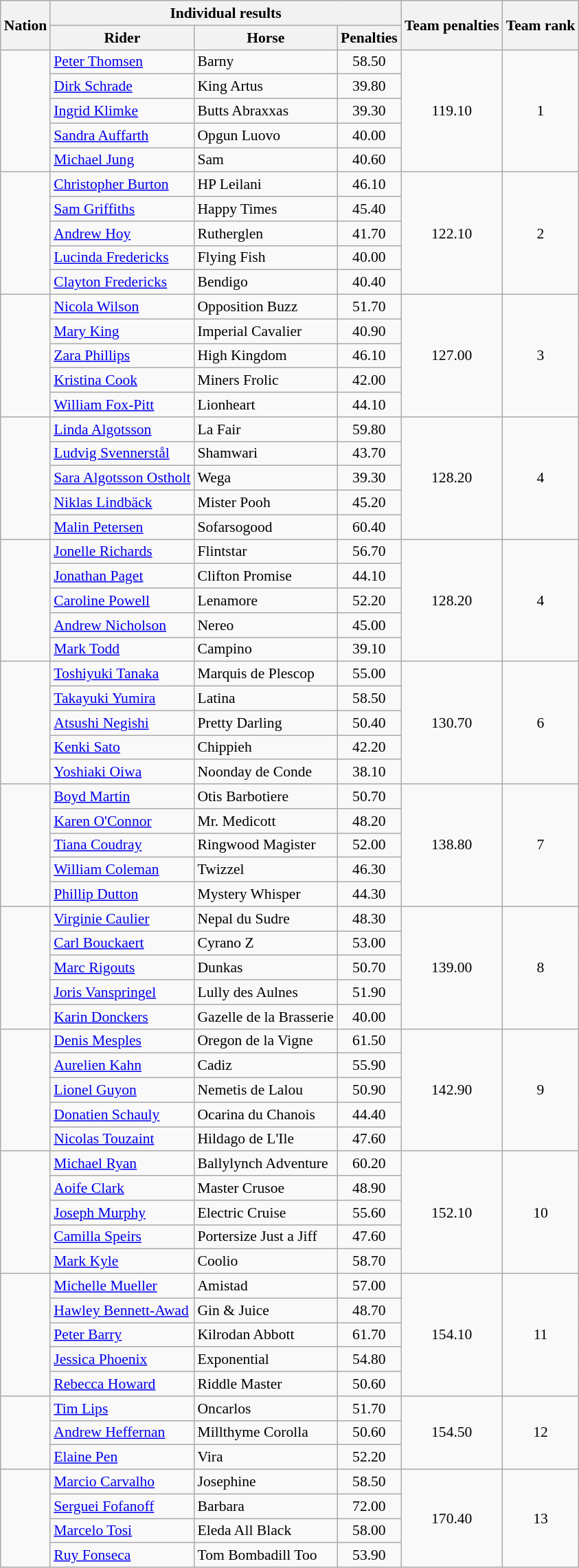<table class="wikitable sortable" style="font-size:90%">
<tr>
<th rowspan="2">Nation</th>
<th colspan="3">Individual results</th>
<th rowspan="2">Team penalties</th>
<th rowspan="2">Team rank</th>
</tr>
<tr>
<th>Rider</th>
<th>Horse</th>
<th>Penalties</th>
</tr>
<tr>
<td rowspan="5"></td>
<td><a href='#'>Peter Thomsen</a></td>
<td>Barny</td>
<td align=center>58.50</td>
<td align=center rowspan="5">119.10</td>
<td align=center rowspan="5">1</td>
</tr>
<tr>
<td><a href='#'>Dirk Schrade</a></td>
<td>King Artus</td>
<td align=center>39.80</td>
</tr>
<tr>
<td><a href='#'>Ingrid Klimke</a></td>
<td>Butts Abraxxas</td>
<td align=center>39.30</td>
</tr>
<tr>
<td><a href='#'>Sandra Auffarth</a></td>
<td>Opgun Luovo</td>
<td align=center>40.00</td>
</tr>
<tr>
<td><a href='#'>Michael Jung</a></td>
<td>Sam</td>
<td align=center>40.60</td>
</tr>
<tr>
<td rowspan="5"></td>
<td><a href='#'>Christopher Burton</a></td>
<td>HP Leilani</td>
<td align=center>46.10</td>
<td align=center rowspan="5">122.10</td>
<td align=center rowspan="5">2</td>
</tr>
<tr>
<td><a href='#'>Sam Griffiths</a></td>
<td>Happy Times</td>
<td align=center>45.40</td>
</tr>
<tr>
<td><a href='#'>Andrew Hoy</a></td>
<td>Rutherglen</td>
<td align=center>41.70</td>
</tr>
<tr>
<td><a href='#'>Lucinda Fredericks</a></td>
<td>Flying Fish</td>
<td align=center>40.00</td>
</tr>
<tr>
<td><a href='#'>Clayton Fredericks</a></td>
<td>Bendigo</td>
<td align=center>40.40</td>
</tr>
<tr>
<td rowspan="5"></td>
<td><a href='#'>Nicola Wilson</a></td>
<td>Opposition Buzz</td>
<td align=center>51.70</td>
<td align=center rowspan="5">127.00</td>
<td align=center rowspan="5">3</td>
</tr>
<tr>
<td><a href='#'>Mary King</a></td>
<td>Imperial Cavalier</td>
<td align=center>40.90</td>
</tr>
<tr>
<td><a href='#'>Zara Phillips</a></td>
<td>High Kingdom</td>
<td align=center>46.10</td>
</tr>
<tr>
<td><a href='#'>Kristina Cook</a></td>
<td>Miners Frolic</td>
<td align=center>42.00</td>
</tr>
<tr>
<td><a href='#'>William Fox-Pitt</a></td>
<td>Lionheart</td>
<td align=center>44.10</td>
</tr>
<tr>
<td rowspan="5"></td>
<td><a href='#'>Linda Algotsson</a></td>
<td>La Fair</td>
<td align=center>59.80</td>
<td align=center rowspan="5">128.20</td>
<td align=center rowspan="5">4</td>
</tr>
<tr>
<td><a href='#'>Ludvig Svennerstål</a></td>
<td>Shamwari</td>
<td align=center>43.70</td>
</tr>
<tr>
<td><a href='#'>Sara Algotsson Ostholt</a></td>
<td>Wega</td>
<td align=center>39.30</td>
</tr>
<tr>
<td><a href='#'>Niklas Lindbäck</a></td>
<td>Mister Pooh</td>
<td align=center>45.20</td>
</tr>
<tr>
<td><a href='#'>Malin Petersen</a></td>
<td>Sofarsogood</td>
<td align=center>60.40</td>
</tr>
<tr>
<td rowspan="5"></td>
<td><a href='#'>Jonelle Richards</a></td>
<td>Flintstar</td>
<td align=center>56.70</td>
<td align=center rowspan="5">128.20</td>
<td align=center rowspan="5">4</td>
</tr>
<tr>
<td><a href='#'>Jonathan Paget</a></td>
<td>Clifton Promise</td>
<td align=center>44.10</td>
</tr>
<tr>
<td><a href='#'>Caroline Powell</a></td>
<td>Lenamore</td>
<td align=center>52.20</td>
</tr>
<tr>
<td><a href='#'>Andrew Nicholson</a></td>
<td>Nereo</td>
<td align=center>45.00</td>
</tr>
<tr>
<td><a href='#'>Mark Todd</a></td>
<td>Campino</td>
<td align=center>39.10</td>
</tr>
<tr>
<td rowspan="5"></td>
<td><a href='#'>Toshiyuki Tanaka</a></td>
<td>Marquis de Plescop</td>
<td align=center>55.00</td>
<td align=center rowspan="5">130.70</td>
<td align=center rowspan="5">6</td>
</tr>
<tr>
<td><a href='#'>Takayuki Yumira</a></td>
<td>Latina</td>
<td align=center>58.50</td>
</tr>
<tr>
<td><a href='#'>Atsushi Negishi</a></td>
<td>Pretty Darling</td>
<td align=center>50.40</td>
</tr>
<tr>
<td><a href='#'>Kenki Sato</a></td>
<td>Chippieh</td>
<td align=center>42.20</td>
</tr>
<tr>
<td><a href='#'>Yoshiaki Oiwa</a></td>
<td>Noonday de Conde</td>
<td align=center>38.10</td>
</tr>
<tr>
<td rowspan="5"></td>
<td><a href='#'>Boyd Martin</a></td>
<td>Otis Barbotiere</td>
<td align=center>50.70</td>
<td align=center rowspan="5">138.80</td>
<td align=center rowspan="5">7</td>
</tr>
<tr>
<td><a href='#'>Karen O'Connor</a></td>
<td>Mr. Medicott</td>
<td align=center>48.20</td>
</tr>
<tr>
<td><a href='#'>Tiana Coudray</a></td>
<td>Ringwood Magister</td>
<td align=center>52.00</td>
</tr>
<tr>
<td><a href='#'>William Coleman</a></td>
<td>Twizzel</td>
<td align=center>46.30</td>
</tr>
<tr>
<td><a href='#'>Phillip Dutton</a></td>
<td>Mystery Whisper</td>
<td align=center>44.30</td>
</tr>
<tr>
<td rowspan="5"></td>
<td><a href='#'>Virginie Caulier</a></td>
<td>Nepal du Sudre</td>
<td align=center>48.30</td>
<td align=center rowspan="5">139.00</td>
<td align=center rowspan="5">8</td>
</tr>
<tr>
<td><a href='#'>Carl Bouckaert</a></td>
<td>Cyrano Z</td>
<td align=center>53.00</td>
</tr>
<tr>
<td><a href='#'>Marc Rigouts</a></td>
<td>Dunkas</td>
<td align=center>50.70</td>
</tr>
<tr>
<td><a href='#'>Joris Vanspringel</a></td>
<td>Lully des Aulnes</td>
<td align=center>51.90</td>
</tr>
<tr>
<td><a href='#'>Karin Donckers</a></td>
<td>Gazelle de la Brasserie</td>
<td align=center>40.00</td>
</tr>
<tr>
<td rowspan="5"></td>
<td><a href='#'>Denis Mesples</a></td>
<td>Oregon de la Vigne</td>
<td align=center>61.50</td>
<td align=center rowspan="5">142.90</td>
<td align=center rowspan="5">9</td>
</tr>
<tr>
<td><a href='#'>Aurelien Kahn</a></td>
<td>Cadiz</td>
<td align=center>55.90</td>
</tr>
<tr>
<td><a href='#'>Lionel Guyon</a></td>
<td>Nemetis de Lalou</td>
<td align=center>50.90</td>
</tr>
<tr>
<td><a href='#'>Donatien Schauly</a></td>
<td>Ocarina du Chanois</td>
<td align=center>44.40</td>
</tr>
<tr>
<td><a href='#'>Nicolas Touzaint</a></td>
<td>Hildago de L'Ile</td>
<td align=center>47.60</td>
</tr>
<tr>
<td rowspan="5"></td>
<td><a href='#'>Michael Ryan</a></td>
<td>Ballylynch Adventure</td>
<td align=center>60.20</td>
<td align=center rowspan="5">152.10</td>
<td align=center rowspan="5">10</td>
</tr>
<tr>
<td><a href='#'>Aoife Clark</a></td>
<td>Master Crusoe</td>
<td align=center>48.90</td>
</tr>
<tr>
<td><a href='#'>Joseph Murphy</a></td>
<td>Electric Cruise</td>
<td align=center>55.60</td>
</tr>
<tr>
<td><a href='#'>Camilla Speirs</a></td>
<td>Portersize Just a Jiff</td>
<td align=center>47.60</td>
</tr>
<tr>
<td><a href='#'>Mark Kyle</a></td>
<td>Coolio</td>
<td align=center>58.70</td>
</tr>
<tr>
<td rowspan="5"></td>
<td><a href='#'>Michelle Mueller</a></td>
<td>Amistad</td>
<td align=center>57.00</td>
<td align=center rowspan="5">154.10</td>
<td align=center rowspan="5">11</td>
</tr>
<tr>
<td><a href='#'>Hawley Bennett-Awad</a></td>
<td>Gin & Juice</td>
<td align=center>48.70</td>
</tr>
<tr>
<td><a href='#'>Peter Barry</a></td>
<td>Kilrodan Abbott</td>
<td align=center>61.70</td>
</tr>
<tr>
<td><a href='#'>Jessica Phoenix</a></td>
<td>Exponential</td>
<td align=center>54.80</td>
</tr>
<tr>
<td><a href='#'>Rebecca Howard</a></td>
<td>Riddle Master</td>
<td align=center>50.60</td>
</tr>
<tr>
<td rowspan="3"></td>
<td><a href='#'>Tim Lips</a></td>
<td>Oncarlos</td>
<td align=center>51.70</td>
<td align=center rowspan="3">154.50</td>
<td align=center rowspan="3">12</td>
</tr>
<tr>
<td><a href='#'>Andrew Heffernan</a></td>
<td>Millthyme Corolla</td>
<td align=center>50.60</td>
</tr>
<tr>
<td><a href='#'>Elaine Pen</a></td>
<td>Vira</td>
<td align=center>52.20</td>
</tr>
<tr>
<td rowspan="4"></td>
<td><a href='#'>Marcio Carvalho</a></td>
<td>Josephine</td>
<td align=center>58.50</td>
<td align=center rowspan="4">170.40</td>
<td align=center rowspan="4">13</td>
</tr>
<tr>
<td><a href='#'>Serguei Fofanoff</a></td>
<td>Barbara</td>
<td align=center>72.00</td>
</tr>
<tr>
<td><a href='#'>Marcelo Tosi</a></td>
<td>Eleda All Black</td>
<td align=center>58.00</td>
</tr>
<tr>
<td><a href='#'>Ruy Fonseca</a></td>
<td>Tom Bombadill Too</td>
<td align=center>53.90</td>
</tr>
</table>
